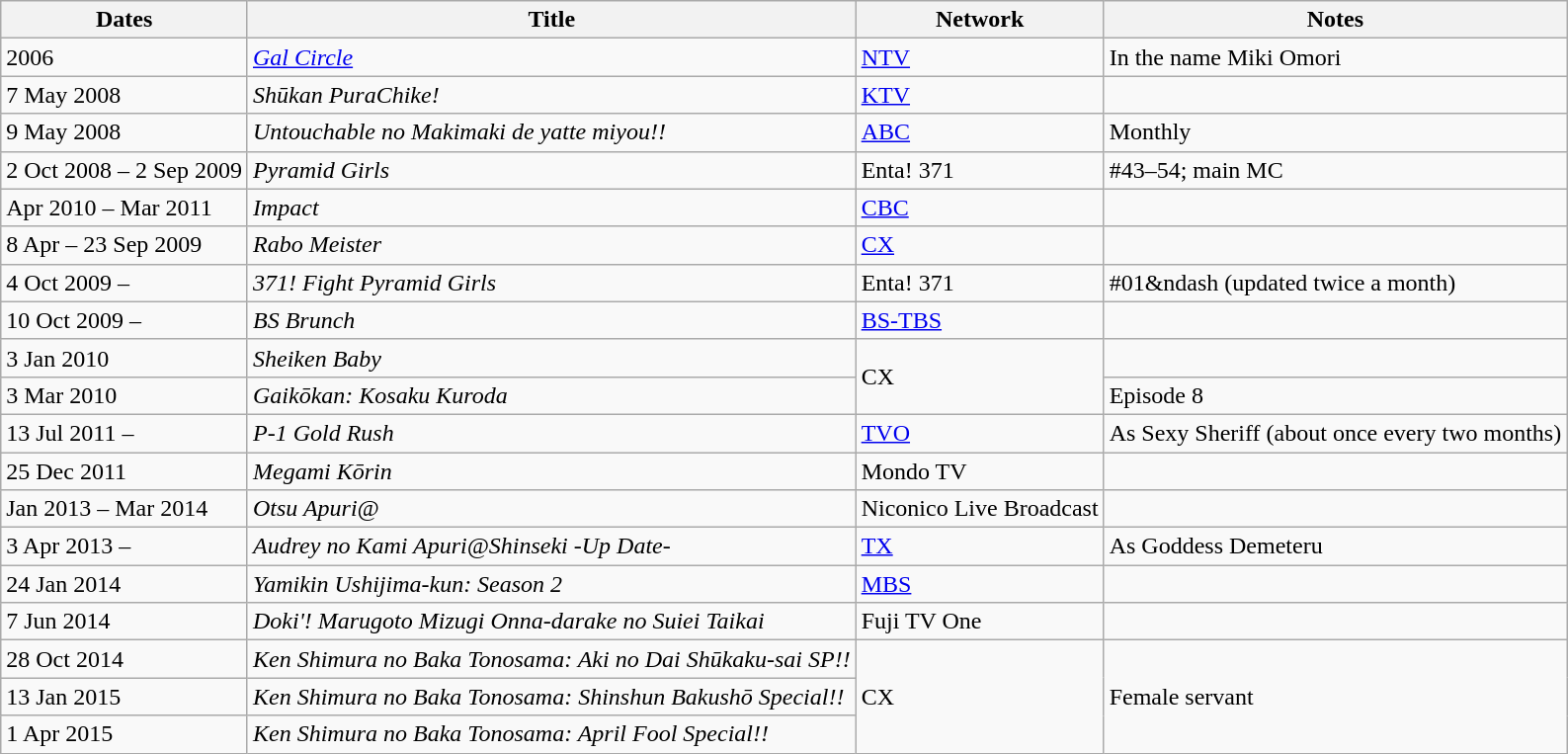<table class="wikitable">
<tr>
<th>Dates</th>
<th>Title</th>
<th>Network</th>
<th>Notes</th>
</tr>
<tr>
<td>2006</td>
<td><em><a href='#'>Gal Circle</a></em></td>
<td><a href='#'>NTV</a></td>
<td>In the name Miki Omori</td>
</tr>
<tr>
<td>7 May 2008</td>
<td><em>Shūkan PuraChike!</em></td>
<td><a href='#'>KTV</a></td>
<td></td>
</tr>
<tr>
<td>9 May 2008</td>
<td><em>Untouchable no Makimaki de yatte miyou!!</em></td>
<td><a href='#'>ABC</a></td>
<td>Monthly</td>
</tr>
<tr>
<td>2 Oct 2008 – 2 Sep 2009</td>
<td><em>Pyramid Girls</em></td>
<td>Enta! 371</td>
<td>#43–54; main MC</td>
</tr>
<tr>
<td>Apr 2010 – Mar 2011</td>
<td><em>Impact</em></td>
<td><a href='#'>CBC</a></td>
<td></td>
</tr>
<tr>
<td>8 Apr – 23 Sep 2009</td>
<td><em>Rabo Meister</em></td>
<td><a href='#'>CX</a></td>
<td></td>
</tr>
<tr>
<td>4 Oct 2009 –</td>
<td><em>371! Fight Pyramid Girls</em></td>
<td>Enta! 371</td>
<td>#01&ndash (updated twice a month)</td>
</tr>
<tr>
<td>10 Oct 2009 –</td>
<td><em>BS Brunch</em></td>
<td><a href='#'>BS-TBS</a></td>
<td></td>
</tr>
<tr>
<td>3 Jan 2010</td>
<td><em>Sheiken Baby</em></td>
<td rowspan="2">CX</td>
<td></td>
</tr>
<tr>
<td>3 Mar 2010</td>
<td><em>Gaikōkan: Kosaku Kuroda</em></td>
<td>Episode 8</td>
</tr>
<tr>
<td>13 Jul 2011 –</td>
<td><em>P-1 Gold Rush</em></td>
<td><a href='#'>TVO</a></td>
<td>As Sexy Sheriff (about once every two months)</td>
</tr>
<tr>
<td>25 Dec 2011</td>
<td><em>Megami Kōrin</em></td>
<td>Mondo TV</td>
<td></td>
</tr>
<tr>
<td>Jan 2013 – Mar 2014</td>
<td><em>Otsu Apuri@</em></td>
<td>Niconico Live Broadcast</td>
<td></td>
</tr>
<tr>
<td>3 Apr 2013 –</td>
<td><em>Audrey no Kami Apuri@Shinseki -Up Date-</em></td>
<td><a href='#'>TX</a></td>
<td>As Goddess Demeteru</td>
</tr>
<tr>
<td>24 Jan 2014</td>
<td><em>Yamikin Ushijima-kun: Season 2</em></td>
<td><a href='#'>MBS</a></td>
<td></td>
</tr>
<tr>
<td>7 Jun 2014</td>
<td><em>Doki'! Marugoto Mizugi Onna-darake no Suiei Taikai</em></td>
<td>Fuji TV One</td>
<td></td>
</tr>
<tr>
<td>28 Oct 2014</td>
<td><em>Ken Shimura no Baka Tonosama: Aki no Dai Shūkaku-sai SP!!</em></td>
<td rowspan="3">CX</td>
<td rowspan="3">Female servant</td>
</tr>
<tr>
<td>13 Jan 2015</td>
<td><em>Ken Shimura no Baka Tonosama: Shinshun Bakushō Special!!</em></td>
</tr>
<tr>
<td>1 Apr 2015</td>
<td><em>Ken Shimura no Baka Tonosama: April Fool Special!!</em></td>
</tr>
</table>
